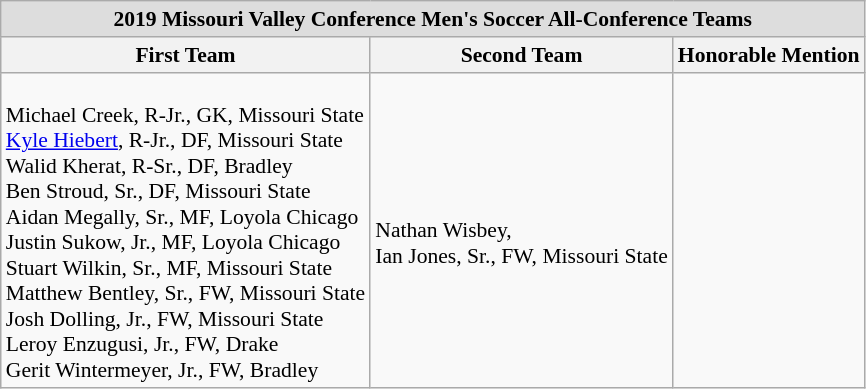<table class="wikitable" style="white-space:nowrap; font-size:90%;">
<tr>
<td colspan="3" style="text-align:center; background:#ddd;"><strong>2019 Missouri Valley Conference Men's Soccer All-Conference Teams</strong></td>
</tr>
<tr>
<th>First Team</th>
<th>Second Team</th>
<th>Honorable Mention</th>
</tr>
<tr>
<td><br>Michael Creek, R-Jr., GK, Missouri State<br>
<a href='#'>Kyle Hiebert</a>, R-Jr., DF, Missouri State<br>
Walid Kherat, R-Sr., DF, Bradley<br>
Ben Stroud, Sr., DF, Missouri State<br>
Aidan Megally, Sr., MF, Loyola Chicago<br>
Justin Sukow, Jr., MF, Loyola Chicago<br>
Stuart Wilkin, Sr., MF, Missouri State<br>
Matthew Bentley, Sr., FW, Missouri State<br>
Josh Dolling, Jr., FW, Missouri State<br>
Leroy Enzugusi, Jr., FW, Drake<br>
Gerit Wintermeyer, Jr., FW, Bradley</td>
<td><br>Nathan Wisbey,<br>
Ian Jones, Sr., FW, Missouri State</td>
<td></td>
</tr>
</table>
